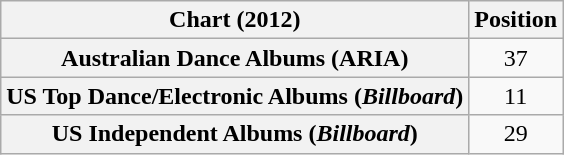<table class="wikitable sortable plainrowheaders" style="text-align:center">
<tr>
<th scope="col">Chart (2012)</th>
<th scope="col">Position</th>
</tr>
<tr>
<th scope="row">Australian Dance Albums (ARIA)</th>
<td>37</td>
</tr>
<tr>
<th scope="row">US Top Dance/Electronic Albums (<em>Billboard</em>)</th>
<td>11</td>
</tr>
<tr>
<th scope="row">US Independent Albums (<em>Billboard</em>)</th>
<td>29</td>
</tr>
</table>
